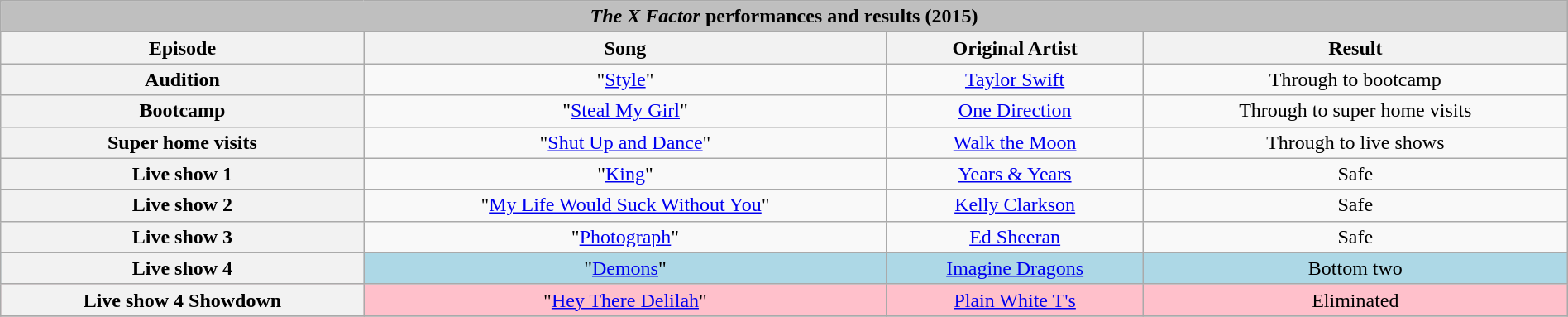<table class="wikitable collapsible collapsed" style="width:100%; margin:1em auto 1em auto; text-align:center;">
<tr>
<th colspan="4" style="background:#BFBFBF;"><em>The X Factor</em> performances and results (2015)</th>
</tr>
<tr>
<th scope="col">Episode</th>
<th scope="col">Song</th>
<th scope="col">Original Artist</th>
<th scope="col">Result</th>
</tr>
<tr>
<th>Audition</th>
<td>"<a href='#'>Style</a>"</td>
<td><a href='#'>Taylor Swift</a></td>
<td>Through to bootcamp</td>
</tr>
<tr>
<th>Bootcamp</th>
<td>"<a href='#'>Steal My Girl</a>"</td>
<td><a href='#'>One Direction</a></td>
<td>Through to super home visits</td>
</tr>
<tr>
<th>Super home visits</th>
<td>"<a href='#'>Shut Up and Dance</a>"</td>
<td><a href='#'>Walk the Moon</a></td>
<td>Through to live shows</td>
</tr>
<tr>
<th>Live show 1</th>
<td>"<a href='#'>King</a>"</td>
<td><a href='#'>Years & Years</a></td>
<td>Safe</td>
</tr>
<tr>
<th>Live show 2</th>
<td>"<a href='#'>My Life Would Suck Without You</a>"</td>
<td><a href='#'>Kelly Clarkson</a></td>
<td>Safe</td>
</tr>
<tr>
<th>Live show 3</th>
<td>"<a href='#'>Photograph</a>"</td>
<td><a href='#'>Ed Sheeran</a></td>
<td>Safe</td>
</tr>
<tr style="background:lightblue;">
<th>Live show 4</th>
<td>"<a href='#'>Demons</a>"</td>
<td><a href='#'>Imagine Dragons</a></td>
<td>Bottom two</td>
</tr>
<tr style="background:pink;">
<th>Live show 4 Showdown</th>
<td>"<a href='#'>Hey There Delilah</a>"</td>
<td><a href='#'>Plain White T's</a></td>
<td>Eliminated</td>
</tr>
<tr>
</tr>
</table>
